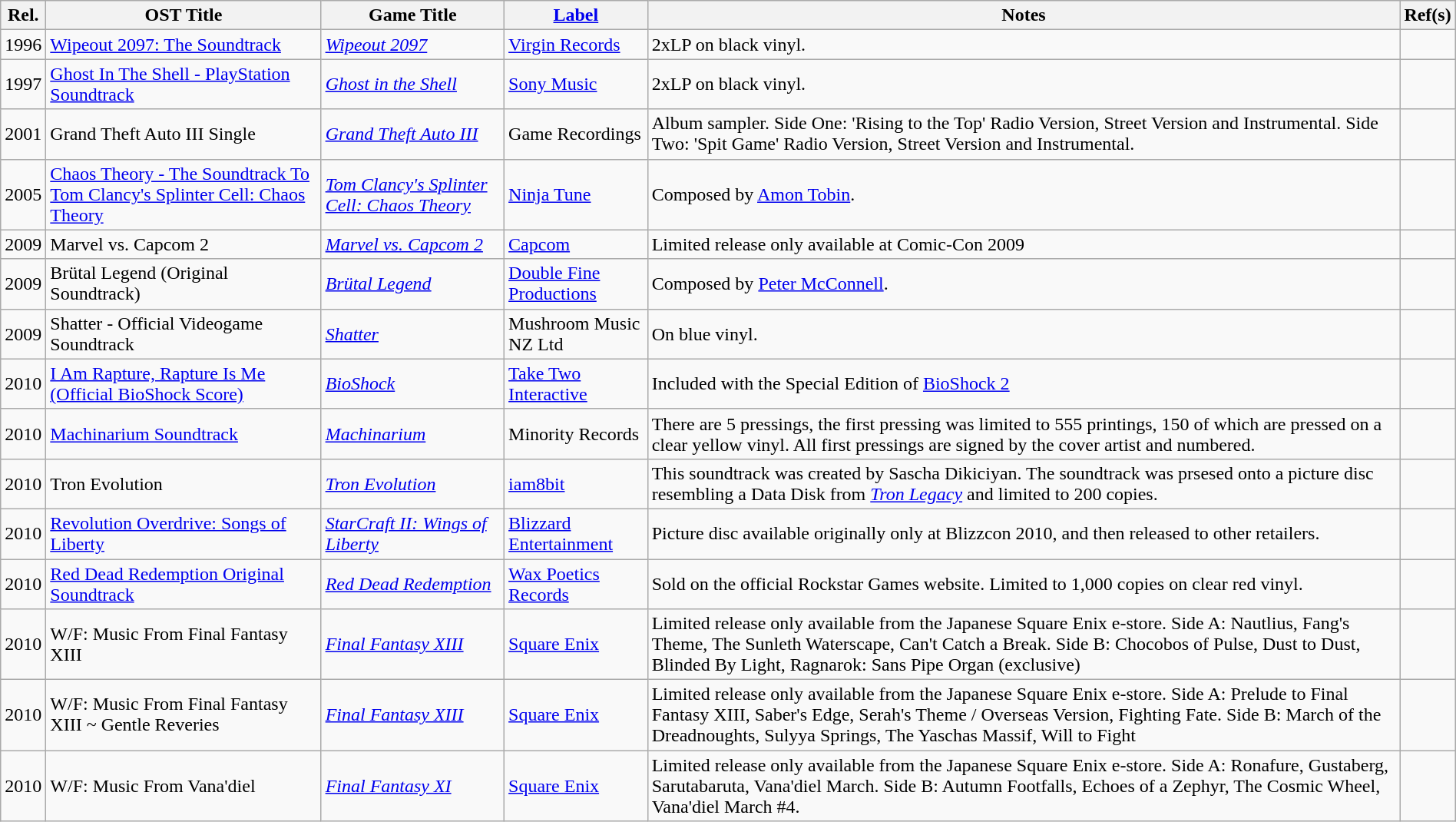<table class="wikitable sortable" width="100%">
<tr>
<th>Rel.</th>
<th>OST Title</th>
<th>Game Title</th>
<th><a href='#'>Label</a></th>
<th>Notes</th>
<th>Ref(s)</th>
</tr>
<tr>
<td>1996</td>
<td><a href='#'>Wipeout 2097: The Soundtrack</a></td>
<td><em><a href='#'>Wipeout 2097</a></em></td>
<td><a href='#'>Virgin Records</a></td>
<td>2xLP on black vinyl.</td>
<td></td>
</tr>
<tr>
<td>1997</td>
<td><a href='#'>Ghost In The Shell - PlayStation Soundtrack</a></td>
<td><a href='#'><em>Ghost in the Shell</em></a></td>
<td><a href='#'>Sony Music</a></td>
<td>2xLP on black vinyl.</td>
<td></td>
</tr>
<tr>
<td>2001</td>
<td>Grand Theft Auto III Single</td>
<td><em><a href='#'>Grand Theft Auto III</a></em></td>
<td>Game Recordings</td>
<td>Album sampler. Side One: 'Rising to the Top' Radio Version, Street Version and Instrumental. Side Two: 'Spit Game' Radio Version, Street Version and Instrumental.</td>
<td></td>
</tr>
<tr>
<td>2005</td>
<td><a href='#'>Chaos Theory - The Soundtrack To Tom Clancy's Splinter Cell: Chaos Theory</a></td>
<td><em><a href='#'>Tom Clancy's Splinter Cell: Chaos Theory</a></em></td>
<td><a href='#'>Ninja Tune</a></td>
<td>Composed by <a href='#'>Amon Tobin</a>.</td>
<td></td>
</tr>
<tr>
<td>2009</td>
<td>Marvel vs. Capcom 2</td>
<td><em><a href='#'>Marvel vs. Capcom 2</a></em></td>
<td><a href='#'>Capcom</a></td>
<td>Limited release only available at Comic-Con 2009</td>
<td></td>
</tr>
<tr>
<td>2009</td>
<td>Brütal Legend (Original Soundtrack)</td>
<td><em><a href='#'>Brütal Legend</a></em></td>
<td><a href='#'>Double Fine Productions</a></td>
<td>Composed by <a href='#'>Peter McConnell</a>.</td>
<td></td>
</tr>
<tr>
<td>2009</td>
<td>Shatter - Official Videogame Soundtrack</td>
<td><a href='#'><em>Shatter</em></a></td>
<td>Mushroom Music NZ Ltd</td>
<td>On blue vinyl.</td>
<td></td>
</tr>
<tr>
<td>2010</td>
<td><a href='#'>I Am Rapture, Rapture Is Me (Official BioShock Score)</a></td>
<td><em><a href='#'>BioShock</a></em></td>
<td><a href='#'>Take Two Interactive</a></td>
<td>Included with the Special Edition of <a href='#'>BioShock 2</a></td>
<td></td>
</tr>
<tr>
<td>2010</td>
<td><a href='#'>Machinarium Soundtrack</a></td>
<td><em><a href='#'>Machinarium</a></em></td>
<td>Minority Records</td>
<td>There are 5 pressings, the first pressing was limited to 555 printings, 150 of which are pressed on a clear yellow vinyl. All first pressings are signed by the cover artist and numbered.</td>
<td></td>
</tr>
<tr>
<td>2010</td>
<td>Tron Evolution</td>
<td><em><a href='#'>Tron Evolution</a></em></td>
<td><a href='#'>iam8bit</a></td>
<td>This soundtrack was created by Sascha Dikiciyan. The soundtrack was prsesed onto a picture disc resembling a Data Disk from <em><a href='#'>Tron Legacy</a></em> and limited to 200 copies.</td>
<td></td>
</tr>
<tr>
<td>2010</td>
<td><a href='#'>Revolution Overdrive: Songs of Liberty</a></td>
<td><em><a href='#'>StarCraft II: Wings of Liberty</a></em></td>
<td><a href='#'>Blizzard Entertainment</a></td>
<td>Picture disc available originally only at Blizzcon 2010, and then released to other retailers.</td>
<td></td>
</tr>
<tr>
<td>2010</td>
<td><a href='#'>Red Dead Redemption Original Soundtrack</a></td>
<td><em><a href='#'>Red Dead Redemption</a></em></td>
<td><a href='#'>Wax Poetics Records</a></td>
<td>Sold on the official Rockstar Games website. Limited to 1,000 copies on clear red vinyl.</td>
<td></td>
</tr>
<tr>
<td>2010</td>
<td>W/F: Music From Final Fantasy XIII</td>
<td><em><a href='#'>Final Fantasy XIII</a></em></td>
<td><a href='#'>Square Enix</a></td>
<td>Limited release only available from the Japanese Square Enix e-store. Side A: Nautlius, Fang's Theme, The Sunleth Waterscape, Can't Catch a Break. Side B: Chocobos of Pulse, Dust to Dust, Blinded By Light, Ragnarok: Sans Pipe Organ (exclusive)</td>
<td></td>
</tr>
<tr>
<td>2010</td>
<td>W/F: Music From Final Fantasy XIII ~ Gentle Reveries</td>
<td><em><a href='#'>Final Fantasy XIII</a></em></td>
<td><a href='#'>Square Enix</a></td>
<td>Limited release only available from the Japanese Square Enix e-store. Side A: Prelude to Final Fantasy XIII, Saber's Edge, Serah's Theme / Overseas Version, Fighting Fate. Side B: March of the Dreadnoughts, Sulyya Springs, The Yaschas Massif, Will to Fight</td>
<td></td>
</tr>
<tr>
<td>2010</td>
<td>W/F: Music From Vana'diel</td>
<td><em><a href='#'>Final Fantasy XI</a></em></td>
<td><a href='#'>Square Enix</a></td>
<td>Limited release only available from the Japanese Square Enix e-store. Side A: Ronafure, Gustaberg, Sarutabaruta, Vana'diel March. Side B: Autumn Footfalls, Echoes of a Zephyr, The Cosmic Wheel, Vana'diel March #4.</td>
<td></td>
</tr>
</table>
